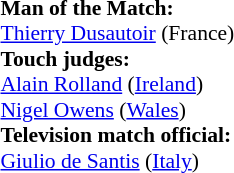<table width=100% style="font-size: 90%">
<tr>
<td><br><strong>Man of the Match:</strong>
<br> <a href='#'>Thierry Dusautoir</a> (France)<br><strong>Touch judges:</strong>
<br> <a href='#'>Alain Rolland</a> (<a href='#'>Ireland</a>)
<br> <a href='#'>Nigel Owens</a> (<a href='#'>Wales</a>)
<br><strong>Television match official:</strong>
<br> <a href='#'>Giulio de Santis</a> (<a href='#'>Italy</a>)</td>
</tr>
</table>
